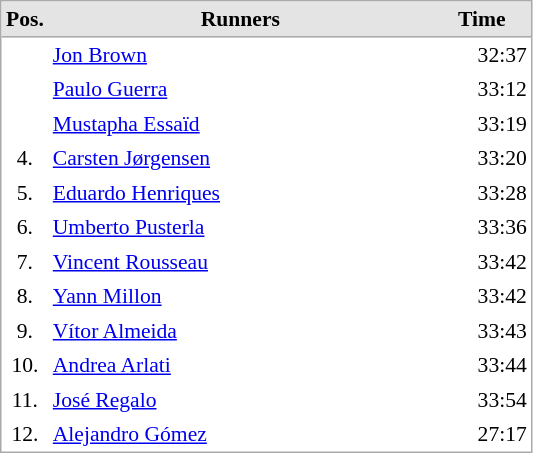<table cellspacing="0" cellpadding="3" style="border:1px solid #AAAAAA;font-size:90%">
<tr bgcolor="#E4E4E4">
<th style="border-bottom:1px solid #AAAAAA" width=10>Pos.</th>
<th style="border-bottom:1px solid #AAAAAA" width=250>Runners</th>
<th style="border-bottom:1px solid #AAAAAA" width=60>Time</th>
</tr>
<tr align="center">
<td align="center"></td>
<td align="left"> <a href='#'>Jon Brown</a></td>
<td align="right">32:37</td>
</tr>
<tr align="center">
<td align="center"></td>
<td align="left"> <a href='#'>Paulo Guerra</a></td>
<td align="right">33:12</td>
</tr>
<tr align="center">
<td align="center"></td>
<td align="left"> <a href='#'>Mustapha Essaïd</a></td>
<td align="right">33:19</td>
</tr>
<tr align="center">
<td align="center">4.</td>
<td align="left"> <a href='#'>Carsten Jørgensen</a></td>
<td align="right">33:20</td>
</tr>
<tr align="center">
<td align="center">5.</td>
<td align="left"> <a href='#'>Eduardo Henriques</a></td>
<td align="right">33:28</td>
</tr>
<tr align="center">
<td align="center">6.</td>
<td align="left"> <a href='#'>Umberto Pusterla</a></td>
<td align="right">33:36</td>
</tr>
<tr align="center">
<td align="center">7.</td>
<td align="left"> <a href='#'>Vincent Rousseau</a></td>
<td align="right">33:42</td>
</tr>
<tr align="center">
<td align="center">8.</td>
<td align="left"> <a href='#'>Yann Millon</a></td>
<td align="right">33:42</td>
</tr>
<tr align="center">
<td align="center">9.</td>
<td align="left"> <a href='#'>Vítor Almeida</a></td>
<td align="right">33:43</td>
</tr>
<tr align="center">
<td align="center">10.</td>
<td align="left"> <a href='#'>Andrea Arlati</a></td>
<td align="right">33:44</td>
</tr>
<tr align="center">
<td align="center">11.</td>
<td align="left"> <a href='#'>José Regalo</a></td>
<td align="right">33:54</td>
</tr>
<tr align="center">
<td align="center">12.</td>
<td align="left"> <a href='#'>Alejandro Gómez</a></td>
<td align="right">27:17</td>
</tr>
</table>
